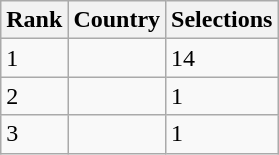<table class="wikitable">
<tr>
<th>Rank</th>
<th>Country</th>
<th>Selections</th>
</tr>
<tr>
<td>1</td>
<td></td>
<td>14</td>
</tr>
<tr>
<td>2</td>
<td></td>
<td>1</td>
</tr>
<tr>
<td>3</td>
<td></td>
<td>1</td>
</tr>
</table>
